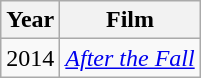<table class="wikitable">
<tr>
<th>Year</th>
<th>Film</th>
</tr>
<tr>
<td>2014</td>
<td><em><a href='#'>After the Fall</a></em></td>
</tr>
</table>
